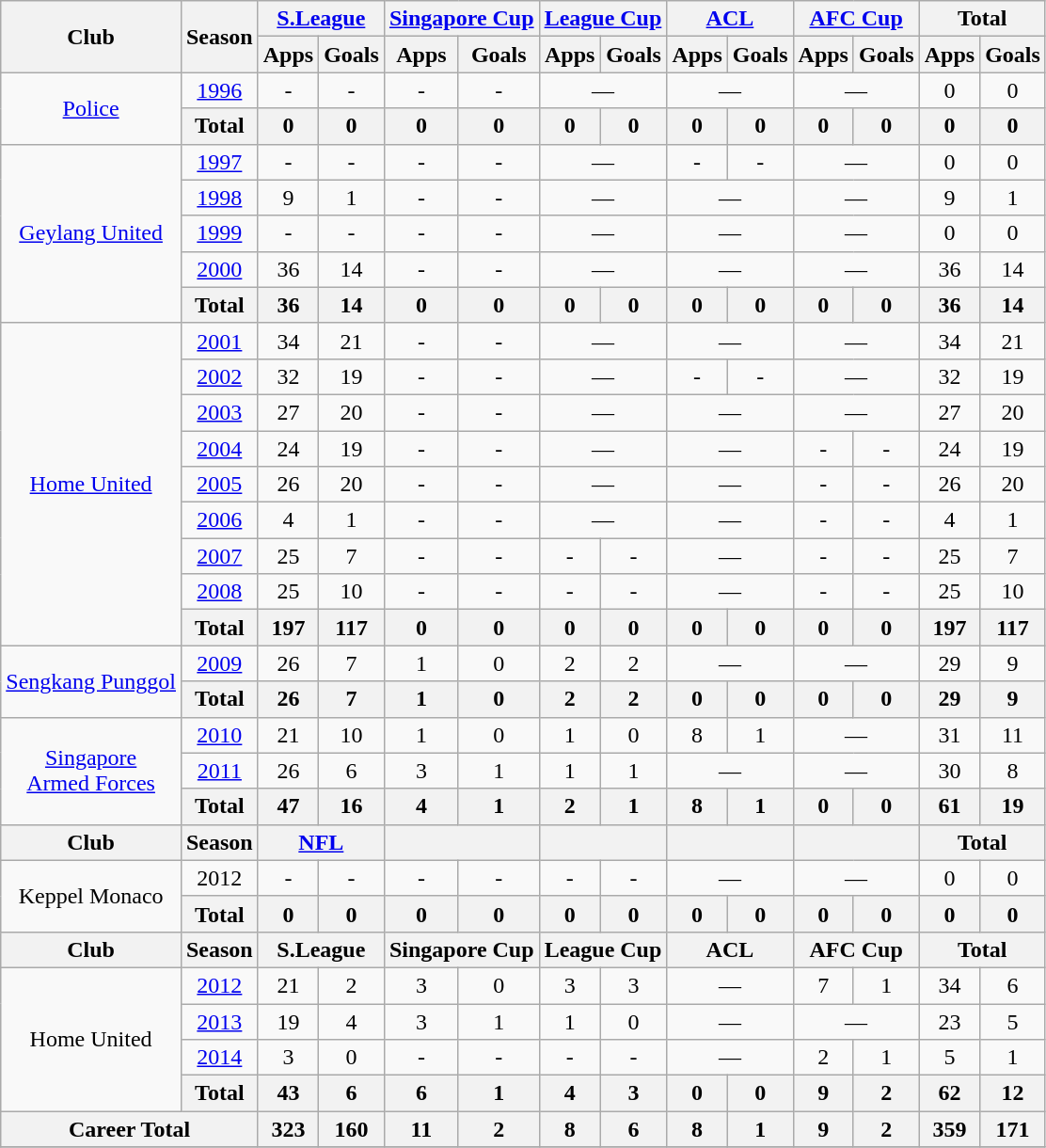<table class="wikitable" style="text-align:center">
<tr>
<th rowspan="2">Club</th>
<th rowspan="2">Season</th>
<th colspan="2"><a href='#'>S.League</a></th>
<th colspan="2"><a href='#'>Singapore Cup</a></th>
<th colspan="2"><a href='#'>League Cup</a></th>
<th colspan="2"><a href='#'>ACL</a></th>
<th colspan="2"><a href='#'>AFC Cup</a></th>
<th colspan="2">Total</th>
</tr>
<tr>
<th>Apps</th>
<th>Goals</th>
<th>Apps</th>
<th>Goals</th>
<th>Apps</th>
<th>Goals</th>
<th>Apps</th>
<th>Goals</th>
<th>Apps</th>
<th>Goals</th>
<th>Apps</th>
<th>Goals</th>
</tr>
<tr>
<td rowspan="2"><a href='#'>Police</a></td>
<td><a href='#'>1996</a></td>
<td>-</td>
<td>-</td>
<td>-</td>
<td>-</td>
<td colspan=2>—</td>
<td colspan=2>—</td>
<td colspan=2>—</td>
<td>0</td>
<td>0</td>
</tr>
<tr>
<th>Total</th>
<th>0</th>
<th>0</th>
<th>0</th>
<th>0</th>
<th>0</th>
<th>0</th>
<th>0</th>
<th>0</th>
<th>0</th>
<th>0</th>
<th>0</th>
<th>0</th>
</tr>
<tr>
<td rowspan="5"><a href='#'>Geylang United</a></td>
<td><a href='#'>1997</a></td>
<td>-</td>
<td>-</td>
<td>-</td>
<td>-</td>
<td colspan=2>—</td>
<td>-</td>
<td>-</td>
<td colspan=2>—</td>
<td>0</td>
<td>0</td>
</tr>
<tr>
<td><a href='#'>1998</a></td>
<td>9</td>
<td>1</td>
<td>-</td>
<td>-</td>
<td colspan=2>—</td>
<td colspan=2>—</td>
<td colspan=2>—</td>
<td>9</td>
<td>1</td>
</tr>
<tr>
<td><a href='#'>1999</a></td>
<td>-</td>
<td>-</td>
<td>-</td>
<td>-</td>
<td colspan=2>—</td>
<td colspan=2>—</td>
<td colspan=2>—</td>
<td>0</td>
<td>0</td>
</tr>
<tr>
<td><a href='#'>2000</a></td>
<td>36</td>
<td>14</td>
<td>-</td>
<td>-</td>
<td colspan=2>—</td>
<td colspan=2>—</td>
<td colspan=2>—</td>
<td>36</td>
<td>14</td>
</tr>
<tr>
<th>Total</th>
<th>36</th>
<th>14</th>
<th>0</th>
<th>0</th>
<th>0</th>
<th>0</th>
<th>0</th>
<th>0</th>
<th>0</th>
<th>0</th>
<th>36</th>
<th>14</th>
</tr>
<tr>
<td rowspan="9"><a href='#'>Home United</a></td>
<td><a href='#'>2001</a></td>
<td>34</td>
<td>21</td>
<td>-</td>
<td>-</td>
<td colspan=2>—</td>
<td colspan=2>—</td>
<td colspan=2>—</td>
<td>34</td>
<td>21</td>
</tr>
<tr>
<td><a href='#'>2002</a></td>
<td>32</td>
<td>19</td>
<td>-</td>
<td>-</td>
<td colspan=2>—</td>
<td>-</td>
<td>-</td>
<td colspan=2>—</td>
<td>32</td>
<td>19</td>
</tr>
<tr>
<td><a href='#'>2003</a></td>
<td>27</td>
<td>20</td>
<td>-</td>
<td>-</td>
<td colspan=2>—</td>
<td colspan=2>—</td>
<td colspan=2>—</td>
<td>27</td>
<td>20</td>
</tr>
<tr>
<td><a href='#'>2004</a></td>
<td>24</td>
<td>19</td>
<td>-</td>
<td>-</td>
<td colspan=2>—</td>
<td colspan=2>—</td>
<td>-</td>
<td>-</td>
<td>24</td>
<td>19</td>
</tr>
<tr>
<td><a href='#'>2005</a></td>
<td>26</td>
<td>20</td>
<td>-</td>
<td>-</td>
<td colspan=2>—</td>
<td colspan=2>—</td>
<td>-</td>
<td>-</td>
<td>26</td>
<td>20</td>
</tr>
<tr>
<td><a href='#'>2006</a></td>
<td>4</td>
<td>1</td>
<td>-</td>
<td>-</td>
<td colspan=2>—</td>
<td colspan=2>—</td>
<td>-</td>
<td>-</td>
<td>4</td>
<td>1</td>
</tr>
<tr>
<td><a href='#'>2007</a></td>
<td>25</td>
<td>7</td>
<td>-</td>
<td>-</td>
<td>-</td>
<td>-</td>
<td colspan=2>—</td>
<td>-</td>
<td>-</td>
<td>25</td>
<td>7</td>
</tr>
<tr>
<td><a href='#'>2008</a></td>
<td>25</td>
<td>10</td>
<td>-</td>
<td>-</td>
<td>-</td>
<td>-</td>
<td colspan=2>—</td>
<td>-</td>
<td>-</td>
<td>25</td>
<td>10</td>
</tr>
<tr>
<th>Total</th>
<th>197</th>
<th>117</th>
<th>0</th>
<th>0</th>
<th>0</th>
<th>0</th>
<th>0</th>
<th>0</th>
<th>0</th>
<th>0</th>
<th>197</th>
<th>117</th>
</tr>
<tr>
<td rowspan="2"><a href='#'>Sengkang Punggol</a></td>
<td><a href='#'>2009</a></td>
<td>26</td>
<td>7</td>
<td>1</td>
<td>0</td>
<td>2</td>
<td>2</td>
<td colspan=2>—</td>
<td colspan=2>—</td>
<td>29</td>
<td>9</td>
</tr>
<tr>
<th>Total</th>
<th>26</th>
<th>7</th>
<th>1</th>
<th>0</th>
<th>2</th>
<th>2</th>
<th>0</th>
<th>0</th>
<th>0</th>
<th>0</th>
<th>29</th>
<th>9</th>
</tr>
<tr>
<td rowspan="3"><a href='#'>Singapore<br>Armed Forces</a></td>
<td><a href='#'>2010</a></td>
<td>21</td>
<td>10</td>
<td>1</td>
<td>0</td>
<td>1</td>
<td>0</td>
<td>8</td>
<td>1</td>
<td colspan=2>—</td>
<td>31</td>
<td>11</td>
</tr>
<tr>
<td><a href='#'>2011</a></td>
<td>26</td>
<td>6</td>
<td>3</td>
<td>1</td>
<td>1</td>
<td>1</td>
<td colspan=2>—</td>
<td colspan=2>—</td>
<td>30</td>
<td>8</td>
</tr>
<tr>
<th>Total</th>
<th>47</th>
<th>16</th>
<th>4</th>
<th>1</th>
<th>2</th>
<th>1</th>
<th>8</th>
<th>1</th>
<th>0</th>
<th>0</th>
<th>61</th>
<th>19</th>
</tr>
<tr>
<th>Club</th>
<th>Season</th>
<th colspan="2"><a href='#'>NFL</a></th>
<th colspan="2"></th>
<th colspan="2"></th>
<th colspan="2"></th>
<th colspan="2"></th>
<th colspan="2">Total</th>
</tr>
<tr>
<td rowspan="2">Keppel Monaco</td>
<td>2012</td>
<td>-</td>
<td>-</td>
<td>-</td>
<td>-</td>
<td>-</td>
<td>-</td>
<td colspan=2>—</td>
<td colspan=2>—</td>
<td>0</td>
<td>0</td>
</tr>
<tr>
<th>Total</th>
<th>0</th>
<th>0</th>
<th>0</th>
<th>0</th>
<th>0</th>
<th>0</th>
<th>0</th>
<th>0</th>
<th>0</th>
<th>0</th>
<th>0</th>
<th>0</th>
</tr>
<tr>
<th>Club</th>
<th>Season</th>
<th colspan="2">S.League</th>
<th colspan="2">Singapore Cup</th>
<th colspan="2">League Cup</th>
<th colspan="2">ACL</th>
<th colspan="2">AFC Cup</th>
<th colspan="2">Total</th>
</tr>
<tr>
<td rowspan="4">Home United</td>
<td><a href='#'>2012</a></td>
<td>21</td>
<td>2</td>
<td>3</td>
<td>0</td>
<td>3</td>
<td>3</td>
<td colspan=2>—</td>
<td>7</td>
<td>1</td>
<td>34</td>
<td>6</td>
</tr>
<tr>
<td><a href='#'>2013</a></td>
<td>19</td>
<td>4</td>
<td>3</td>
<td>1</td>
<td>1</td>
<td>0</td>
<td colspan=2>—</td>
<td colspan=2>—</td>
<td>23</td>
<td>5</td>
</tr>
<tr>
<td><a href='#'>2014</a></td>
<td>3</td>
<td>0</td>
<td>-</td>
<td>-</td>
<td>-</td>
<td>-</td>
<td colspan=2>—</td>
<td>2</td>
<td>1</td>
<td>5</td>
<td>1</td>
</tr>
<tr>
<th>Total</th>
<th>43</th>
<th>6</th>
<th>6</th>
<th>1</th>
<th>4</th>
<th>3</th>
<th>0</th>
<th>0</th>
<th>9</th>
<th>2</th>
<th>62</th>
<th>12</th>
</tr>
<tr>
<th colspan="2">Career Total</th>
<th>323</th>
<th>160</th>
<th>11</th>
<th>2</th>
<th>8</th>
<th>6</th>
<th>8</th>
<th>1</th>
<th>9</th>
<th>2</th>
<th>359</th>
<th>171</th>
</tr>
<tr>
</tr>
</table>
